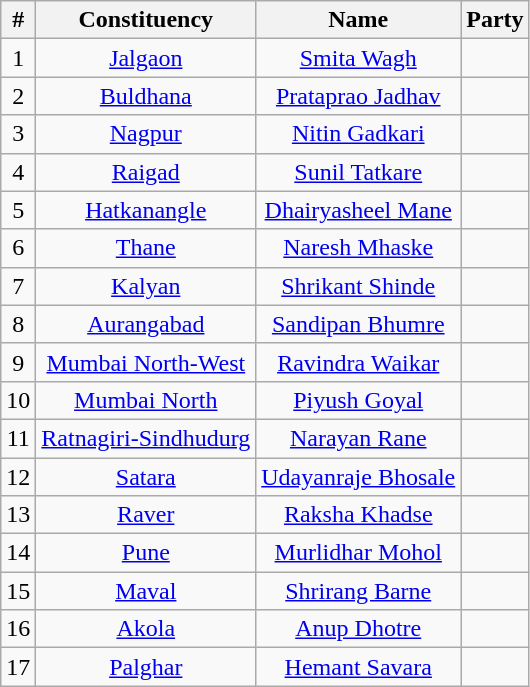<table class="wikitable sortable" style="text-align: center;">
<tr>
<th>#</th>
<th>Constituency</th>
<th>Name</th>
<th colspan="2">Party</th>
</tr>
<tr>
<td>1</td>
<td><a href='#'>Jalgaon</a></td>
<td><a href='#'>Smita Wagh</a></td>
<td></td>
</tr>
<tr>
<td>2</td>
<td><a href='#'>Buldhana</a></td>
<td><a href='#'>Prataprao Jadhav</a></td>
<td></td>
</tr>
<tr>
<td>3</td>
<td><a href='#'>Nagpur</a></td>
<td><a href='#'>Nitin Gadkari</a></td>
<td></td>
</tr>
<tr>
<td>4</td>
<td><a href='#'>Raigad</a></td>
<td><a href='#'>Sunil Tatkare</a></td>
<td></td>
</tr>
<tr>
<td>5</td>
<td><a href='#'>Hatkanangle</a></td>
<td><a href='#'>Dhairyasheel Mane</a></td>
<td></td>
</tr>
<tr>
<td>6</td>
<td><a href='#'>Thane</a></td>
<td><a href='#'>Naresh Mhaske</a></td>
<td></td>
</tr>
<tr>
<td>7</td>
<td><a href='#'>Kalyan</a></td>
<td><a href='#'>Shrikant Shinde</a></td>
<td></td>
</tr>
<tr>
<td>8</td>
<td><a href='#'>Aurangabad</a></td>
<td><a href='#'>Sandipan Bhumre</a></td>
<td></td>
</tr>
<tr>
<td>9</td>
<td><a href='#'>Mumbai North-West</a></td>
<td><a href='#'>Ravindra Waikar</a></td>
<td></td>
</tr>
<tr>
<td>10</td>
<td><a href='#'>Mumbai North</a></td>
<td><a href='#'>Piyush Goyal</a></td>
<td></td>
</tr>
<tr>
<td>11</td>
<td><a href='#'>Ratnagiri-Sindhudurg</a></td>
<td><a href='#'>Narayan Rane</a></td>
<td></td>
</tr>
<tr>
<td>12</td>
<td><a href='#'>Satara</a></td>
<td><a href='#'>Udayanraje Bhosale</a></td>
<td></td>
</tr>
<tr>
<td>13</td>
<td><a href='#'>Raver</a></td>
<td><a href='#'>Raksha Khadse</a></td>
<td></td>
</tr>
<tr>
<td>14</td>
<td><a href='#'>Pune</a></td>
<td><a href='#'>Murlidhar Mohol</a></td>
<td></td>
</tr>
<tr>
<td>15</td>
<td><a href='#'>Maval</a></td>
<td><a href='#'>Shrirang Barne</a></td>
<td></td>
</tr>
<tr>
<td>16</td>
<td><a href='#'>Akola</a></td>
<td><a href='#'>Anup Dhotre</a></td>
<td></td>
</tr>
<tr>
<td>17</td>
<td><a href='#'>Palghar</a></td>
<td><a href='#'>Hemant Savara</a></td>
<td></td>
</tr>
</table>
